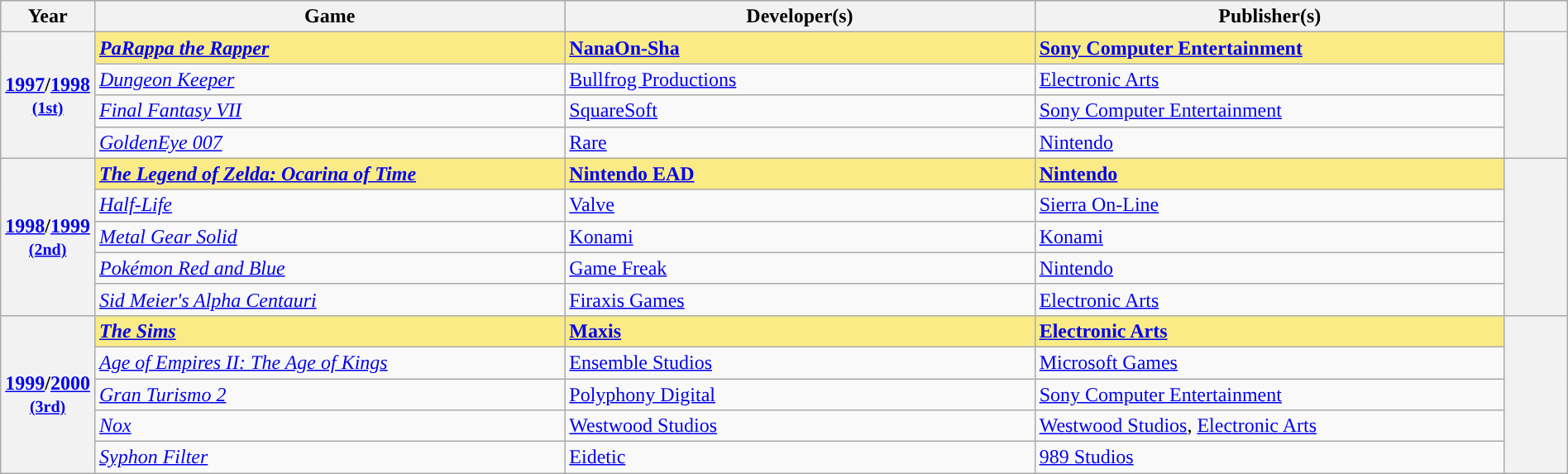<table class="wikitable sortable" rowspan=2 style="width:100%;;">
<tr style="background:#bebebe;">
<th scope="col" style="width:6%;">Year</th>
<th scope="col" style="width:30%;">Game</th>
<th scope="col" style="width:30%;">Developer(s)</th>
<th scope="col" style="width:30%;">Publisher(s)</th>
<th scope="col" style="width:4%;" class="unsortable"></th>
</tr>
<tr>
<th scope="row" rowspan="4" style="text-align:center"><a href='#'>1997</a>/<a href='#'>1998</a> <br><small><a href='#'>(1st)</a> </small></th>
<td style="background:#FAEB86"><strong><em><a href='#'>PaRappa the Rapper</a></em></strong></td>
<td style="background:#FAEB86"><strong><a href='#'>NanaOn-Sha</a></strong></td>
<td style="background:#FAEB86"><strong><a href='#'>Sony Computer Entertainment</a></strong></td>
<th scope="row" rowspan="4" style="text-align;center;"></th>
</tr>
<tr>
<td><em><a href='#'>Dungeon Keeper</a></em></td>
<td><a href='#'>Bullfrog Productions</a></td>
<td><a href='#'>Electronic Arts</a></td>
</tr>
<tr>
<td><em><a href='#'>Final Fantasy VII</a></em></td>
<td><a href='#'>SquareSoft</a></td>
<td><a href='#'>Sony Computer Entertainment</a></td>
</tr>
<tr>
<td><em><a href='#'>GoldenEye 007</a></em></td>
<td><a href='#'>Rare</a></td>
<td><a href='#'>Nintendo</a></td>
</tr>
<tr>
<th scope="row" rowspan="5" style="text-align:center"><a href='#'>1998</a>/<a href='#'>1999</a> <br><small><a href='#'>(2nd)</a> </small></th>
<td style="background:#FAEB86"><strong><em><a href='#'>The Legend of Zelda: Ocarina of Time</a></em></strong></td>
<td style="background:#FAEB86"><strong><a href='#'>Nintendo EAD</a></strong></td>
<td style="background:#FAEB86"><strong><a href='#'>Nintendo</a></strong></td>
<th scope="row" rowspan="5" style="text-align;center;"></th>
</tr>
<tr>
<td><em><a href='#'>Half-Life</a></em></td>
<td><a href='#'>Valve</a></td>
<td><a href='#'>Sierra On-Line</a></td>
</tr>
<tr>
<td><em><a href='#'>Metal Gear Solid</a></em></td>
<td><a href='#'>Konami</a></td>
<td><a href='#'>Konami</a></td>
</tr>
<tr>
<td><em><a href='#'>Pokémon Red and Blue</a></em></td>
<td><a href='#'>Game Freak</a></td>
<td><a href='#'>Nintendo</a></td>
</tr>
<tr>
<td><em><a href='#'>Sid Meier's Alpha Centauri</a></em></td>
<td><a href='#'>Firaxis Games</a></td>
<td><a href='#'>Electronic Arts</a></td>
</tr>
<tr>
<th scope="row" rowspan="5" style="text-align:center"><a href='#'>1999</a>/<a href='#'>2000</a> <br><small><a href='#'>(3rd)</a> </small></th>
<td style="background:#FAEB86"><strong><em><a href='#'>The Sims</a></em></strong></td>
<td style="background:#FAEB86"><strong><a href='#'>Maxis</a></strong></td>
<td style="background:#FAEB86"><strong><a href='#'>Electronic Arts</a></strong></td>
<th scope="row" rowspan="5" style="text-align;center;"></th>
</tr>
<tr>
<td><em><a href='#'>Age of Empires II: The Age of Kings</a></em></td>
<td><a href='#'>Ensemble Studios</a></td>
<td><a href='#'>Microsoft Games</a></td>
</tr>
<tr>
<td><em><a href='#'>Gran Turismo 2</a></em></td>
<td><a href='#'>Polyphony Digital</a></td>
<td><a href='#'>Sony Computer Entertainment</a></td>
</tr>
<tr>
<td><em><a href='#'>Nox</a></em></td>
<td><a href='#'>Westwood Studios</a></td>
<td><a href='#'>Westwood Studios</a>, <a href='#'>Electronic Arts</a></td>
</tr>
<tr>
<td><em><a href='#'>Syphon Filter</a></em></td>
<td><a href='#'>Eidetic</a></td>
<td><a href='#'>989 Studios</a></td>
</tr>
</table>
